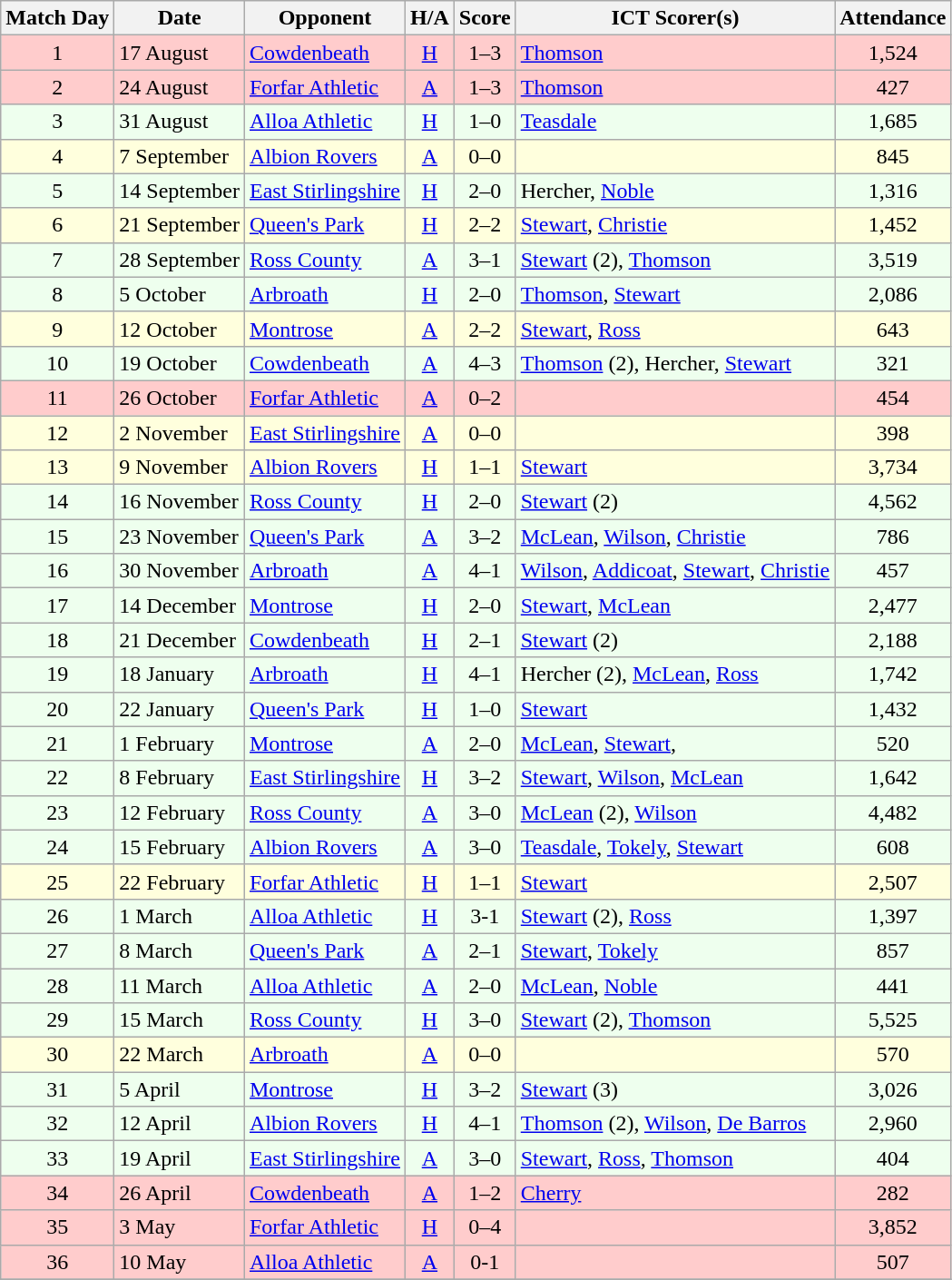<table class="wikitable" style="text-align:center">
<tr>
<th>Match Day</th>
<th>Date</th>
<th>Opponent</th>
<th>H/A</th>
<th>Score</th>
<th>ICT Scorer(s)</th>
<th>Attendance</th>
</tr>
<tr bgcolor=#FFCCCC>
<td>1</td>
<td align=left>17 August</td>
<td align=left><a href='#'>Cowdenbeath</a></td>
<td><a href='#'>H</a></td>
<td>1–3</td>
<td align=left><a href='#'>Thomson</a></td>
<td>1,524</td>
</tr>
<tr bgcolor=#FFCCCC>
<td>2</td>
<td align=left>24 August</td>
<td align=left><a href='#'>Forfar Athletic</a></td>
<td><a href='#'>A</a></td>
<td>1–3</td>
<td align=left><a href='#'>Thomson</a></td>
<td>427</td>
</tr>
<tr bgcolor=#EEFFEE>
<td>3</td>
<td align=left>31 August</td>
<td align=left><a href='#'>Alloa Athletic</a></td>
<td><a href='#'>H</a></td>
<td>1–0</td>
<td align=left><a href='#'>Teasdale</a></td>
<td>1,685</td>
</tr>
<tr bgcolor=#FFFFDD>
<td>4</td>
<td align=left>7 September</td>
<td align=left><a href='#'>Albion Rovers</a></td>
<td><a href='#'>A</a></td>
<td>0–0</td>
<td align=left></td>
<td>845</td>
</tr>
<tr bgcolor=#EEFFEE>
<td>5</td>
<td align=left>14 September</td>
<td align=left><a href='#'>East Stirlingshire</a></td>
<td><a href='#'>H</a></td>
<td>2–0</td>
<td align=left>Hercher, <a href='#'>Noble</a></td>
<td>1,316</td>
</tr>
<tr bgcolor=#FFFFDD>
<td>6</td>
<td align=left>21 September</td>
<td align=left><a href='#'>Queen's Park</a></td>
<td><a href='#'>H</a></td>
<td>2–2</td>
<td align=left><a href='#'>Stewart</a>, <a href='#'>Christie</a></td>
<td>1,452</td>
</tr>
<tr bgcolor=#EEFFEE>
<td>7</td>
<td align=left>28 September</td>
<td align=left><a href='#'>Ross County</a></td>
<td><a href='#'>A</a></td>
<td>3–1</td>
<td align=left><a href='#'>Stewart</a> (2), <a href='#'>Thomson</a></td>
<td>3,519</td>
</tr>
<tr bgcolor=#EEFFEE>
<td>8</td>
<td align=left>5 October</td>
<td align=left><a href='#'>Arbroath</a></td>
<td><a href='#'>H</a></td>
<td>2–0</td>
<td align=left><a href='#'>Thomson</a>, <a href='#'>Stewart</a></td>
<td>2,086</td>
</tr>
<tr bgcolor=#FFFFDD>
<td>9</td>
<td align=left>12 October</td>
<td align=left><a href='#'>Montrose</a></td>
<td><a href='#'>A</a></td>
<td>2–2</td>
<td align=left><a href='#'>Stewart</a>, <a href='#'>Ross</a></td>
<td>643</td>
</tr>
<tr bgcolor=#EEFFEE>
<td>10</td>
<td align=left>19 October</td>
<td align=left><a href='#'>Cowdenbeath</a></td>
<td><a href='#'>A</a></td>
<td>4–3</td>
<td align=left><a href='#'>Thomson</a> (2), Hercher, <a href='#'>Stewart</a></td>
<td>321</td>
</tr>
<tr bgcolor=#FFCCCC>
<td>11</td>
<td align=left>26 October</td>
<td align=left><a href='#'>Forfar Athletic</a></td>
<td><a href='#'>A</a></td>
<td>0–2</td>
<td align=left></td>
<td>454</td>
</tr>
<tr bgcolor=#FFFFDD>
<td>12</td>
<td align=left>2 November</td>
<td align=left><a href='#'>East Stirlingshire</a></td>
<td><a href='#'>A</a></td>
<td>0–0</td>
<td align=left></td>
<td>398</td>
</tr>
<tr bgcolor=#FFFFDD>
<td>13</td>
<td align=left>9 November</td>
<td align=left><a href='#'>Albion Rovers</a></td>
<td><a href='#'>H</a></td>
<td>1–1</td>
<td align=left><a href='#'>Stewart</a></td>
<td>3,734</td>
</tr>
<tr bgcolor=#EEFFEE>
<td>14</td>
<td align=left>16 November</td>
<td align=left><a href='#'>Ross County</a></td>
<td><a href='#'>H</a></td>
<td>2–0</td>
<td align=left><a href='#'>Stewart</a> (2)</td>
<td>4,562</td>
</tr>
<tr bgcolor=#EEFFEE>
<td>15</td>
<td align=left>23 November</td>
<td align=left><a href='#'>Queen's Park</a></td>
<td><a href='#'>A</a></td>
<td>3–2</td>
<td align=left><a href='#'>McLean</a>, <a href='#'>Wilson</a>, <a href='#'>Christie</a></td>
<td>786</td>
</tr>
<tr bgcolor=#EEFFEE>
<td>16</td>
<td align=left>30 November</td>
<td align=left><a href='#'>Arbroath</a></td>
<td><a href='#'>A</a></td>
<td>4–1</td>
<td align=left><a href='#'>Wilson</a>, <a href='#'>Addicoat</a>, <a href='#'>Stewart</a>, <a href='#'>Christie</a></td>
<td>457</td>
</tr>
<tr bgcolor=#EEFFEE>
<td>17</td>
<td align=left>14 December</td>
<td align=left><a href='#'>Montrose</a></td>
<td><a href='#'>H</a></td>
<td>2–0</td>
<td align=left><a href='#'>Stewart</a>, <a href='#'>McLean</a></td>
<td>2,477</td>
</tr>
<tr bgcolor=#EEFFEE>
<td>18</td>
<td align=left>21 December</td>
<td align=left><a href='#'>Cowdenbeath</a></td>
<td><a href='#'>H</a></td>
<td>2–1</td>
<td align=left><a href='#'>Stewart</a> (2)</td>
<td>2,188</td>
</tr>
<tr bgcolor=#EEFFEE>
<td>19</td>
<td align=left>18 January</td>
<td align=left><a href='#'>Arbroath</a></td>
<td><a href='#'>H</a></td>
<td>4–1</td>
<td align=left>Hercher (2), <a href='#'>McLean</a>, <a href='#'>Ross</a></td>
<td>1,742</td>
</tr>
<tr bgcolor=#EEFFEE>
<td>20</td>
<td align=left>22 January</td>
<td align=left><a href='#'>Queen's Park</a></td>
<td><a href='#'>H</a></td>
<td>1–0</td>
<td align=left><a href='#'>Stewart</a></td>
<td>1,432</td>
</tr>
<tr bgcolor=#EEFFEE>
<td>21</td>
<td align=left>1 February</td>
<td align=left><a href='#'>Montrose</a></td>
<td><a href='#'>A</a></td>
<td>2–0</td>
<td align=left><a href='#'>McLean</a>, <a href='#'>Stewart</a>,</td>
<td>520</td>
</tr>
<tr bgcolor=#EEFFEE>
<td>22</td>
<td align=left>8 February</td>
<td align=left><a href='#'>East Stirlingshire</a></td>
<td><a href='#'>H</a></td>
<td>3–2</td>
<td align=left><a href='#'>Stewart</a>, <a href='#'>Wilson</a>, <a href='#'>McLean</a></td>
<td>1,642</td>
</tr>
<tr bgcolor=#EEFFEE>
<td>23</td>
<td align=left>12 February</td>
<td align=left><a href='#'>Ross County</a></td>
<td><a href='#'>A</a></td>
<td>3–0</td>
<td align=left><a href='#'>McLean</a> (2), <a href='#'>Wilson</a></td>
<td>4,482</td>
</tr>
<tr bgcolor=#EEFFEE>
<td>24</td>
<td align=left>15 February</td>
<td align=left><a href='#'>Albion Rovers</a></td>
<td><a href='#'>A</a></td>
<td>3–0</td>
<td align=left><a href='#'>Teasdale</a>, <a href='#'>Tokely</a>, <a href='#'>Stewart</a></td>
<td>608</td>
</tr>
<tr bgcolor=#FFFFDD>
<td>25</td>
<td align=left>22 February</td>
<td align=left><a href='#'>Forfar Athletic</a></td>
<td><a href='#'>H</a></td>
<td>1–1</td>
<td align=left><a href='#'>Stewart</a></td>
<td>2,507</td>
</tr>
<tr bgcolor=#EEFFEE>
<td>26</td>
<td align=left>1 March</td>
<td align=left><a href='#'>Alloa Athletic</a></td>
<td><a href='#'>H</a></td>
<td>3-1</td>
<td align=left><a href='#'>Stewart</a> (2), <a href='#'>Ross</a></td>
<td>1,397</td>
</tr>
<tr bgcolor=#EEFFEE>
<td>27</td>
<td align=left>8 March</td>
<td align=left><a href='#'>Queen's Park</a></td>
<td><a href='#'>A</a></td>
<td>2–1</td>
<td align=left><a href='#'>Stewart</a>, <a href='#'>Tokely</a></td>
<td>857</td>
</tr>
<tr bgcolor=#EEFFEE>
<td>28</td>
<td align=left>11 March</td>
<td align=left><a href='#'>Alloa Athletic</a></td>
<td><a href='#'>A</a></td>
<td>2–0</td>
<td align=left><a href='#'>McLean</a>, <a href='#'>Noble</a></td>
<td>441</td>
</tr>
<tr bgcolor=#EEFFEE>
<td>29</td>
<td align=left>15 March</td>
<td align=left><a href='#'>Ross County</a></td>
<td><a href='#'>H</a></td>
<td>3–0</td>
<td align=left><a href='#'>Stewart</a> (2), <a href='#'>Thomson</a></td>
<td>5,525</td>
</tr>
<tr bgcolor=#FFFFDD>
<td>30</td>
<td align=left>22 March</td>
<td align=left><a href='#'>Arbroath</a></td>
<td><a href='#'>A</a></td>
<td>0–0</td>
<td align=left></td>
<td>570</td>
</tr>
<tr bgcolor=#EEFFEE>
<td>31</td>
<td align=left>5 April</td>
<td align=left><a href='#'>Montrose</a></td>
<td><a href='#'>H</a></td>
<td>3–2</td>
<td align=left><a href='#'>Stewart</a> (3)</td>
<td>3,026</td>
</tr>
<tr bgcolor=#EEFFEE>
<td>32</td>
<td align=left>12 April</td>
<td align=left><a href='#'>Albion Rovers</a></td>
<td><a href='#'>H</a></td>
<td>4–1</td>
<td align=left><a href='#'>Thomson</a> (2), <a href='#'>Wilson</a>, <a href='#'>De Barros</a></td>
<td>2,960</td>
</tr>
<tr bgcolor=#EEFFEE>
<td>33</td>
<td align=left>19 April</td>
<td align=left><a href='#'>East Stirlingshire</a></td>
<td><a href='#'>A</a></td>
<td>3–0</td>
<td align=left><a href='#'>Stewart</a>, <a href='#'>Ross</a>, <a href='#'>Thomson</a></td>
<td>404</td>
</tr>
<tr bgcolor=#FFCCCC>
<td>34</td>
<td align=left>26 April</td>
<td align=left><a href='#'>Cowdenbeath</a></td>
<td><a href='#'>A</a></td>
<td>1–2</td>
<td align=left><a href='#'>Cherry</a></td>
<td>282</td>
</tr>
<tr bgcolor=#FFCCCC>
<td>35</td>
<td align=left>3 May</td>
<td align=left><a href='#'>Forfar Athletic</a></td>
<td><a href='#'>H</a></td>
<td>0–4</td>
<td align=left></td>
<td>3,852</td>
</tr>
<tr bgcolor=#FFCCCC>
<td>36</td>
<td align=left>10 May</td>
<td align=left><a href='#'>Alloa Athletic</a></td>
<td><a href='#'>A</a></td>
<td>0-1</td>
<td align=left></td>
<td>507</td>
</tr>
<tr>
</tr>
</table>
